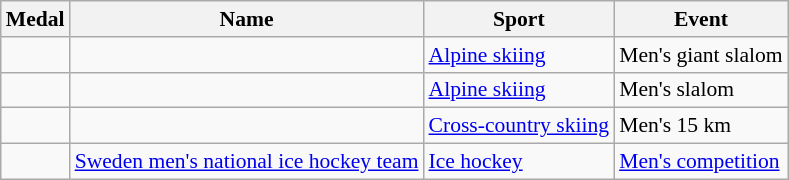<table class="wikitable sortable" style="font-size:90%">
<tr>
<th>Medal</th>
<th>Name</th>
<th>Sport</th>
<th>Event</th>
</tr>
<tr>
<td></td>
<td></td>
<td><a href='#'>Alpine skiing</a></td>
<td>Men's giant slalom</td>
</tr>
<tr>
<td></td>
<td></td>
<td><a href='#'>Alpine skiing</a></td>
<td>Men's slalom</td>
</tr>
<tr>
<td></td>
<td></td>
<td><a href='#'>Cross-country skiing</a></td>
<td>Men's 15 km</td>
</tr>
<tr>
<td></td>
<td><a href='#'>Sweden men's national ice hockey team</a><br></td>
<td><a href='#'>Ice hockey</a></td>
<td><a href='#'>Men's competition</a></td>
</tr>
</table>
